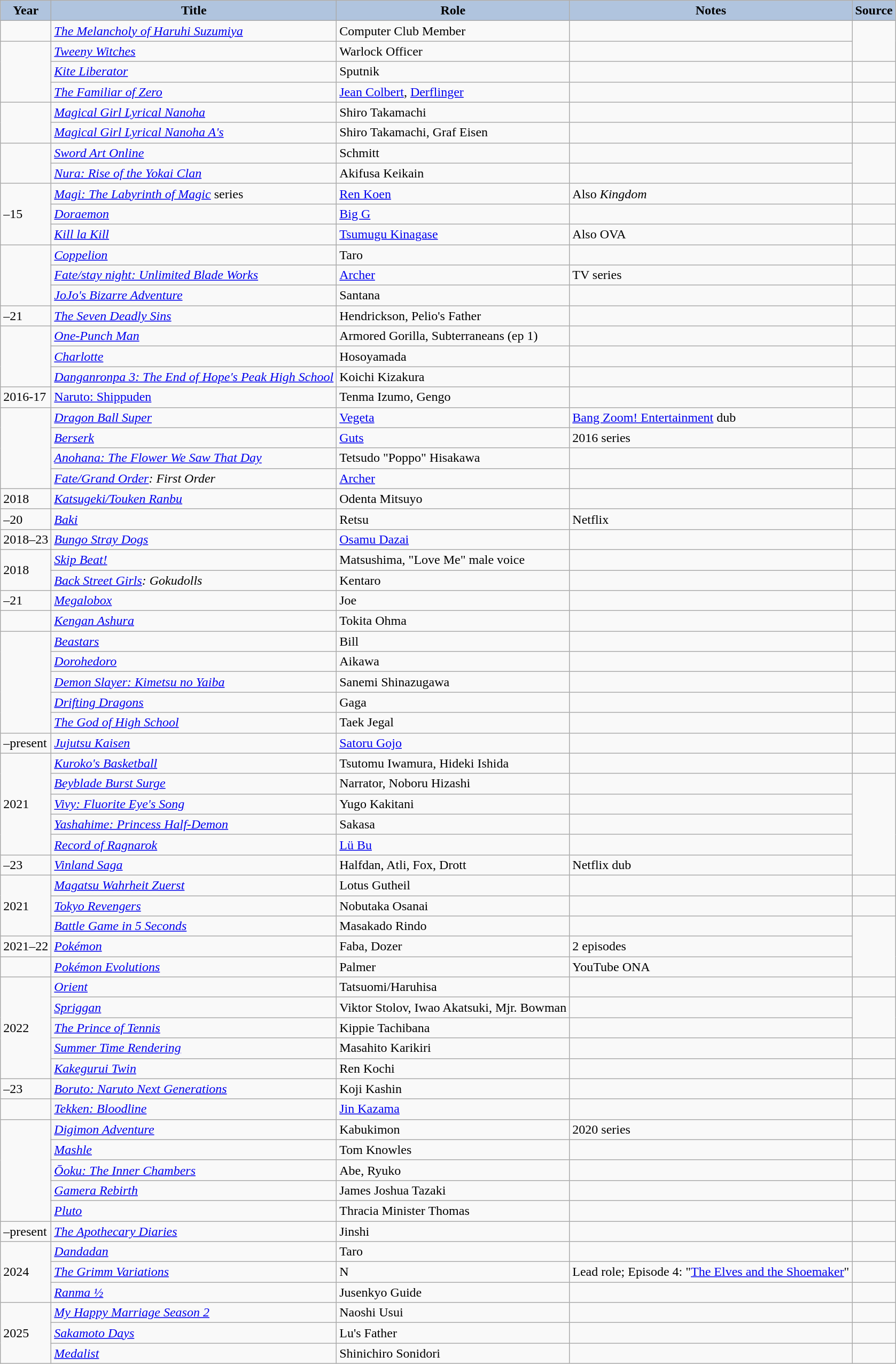<table class="wikitable sortable plainrowheaders">
<tr>
<th style="background:#b0c4de;">Year </th>
<th style="background:#b0c4de;">Title</th>
<th style="background:#b0c4de;">Role </th>
<th style="background:#b0c4de;" class="unsortable">Notes</th>
<th style="background:#b0c4de;" class="unsortable">Source</th>
</tr>
<tr>
<td></td>
<td><em><a href='#'>The Melancholy of Haruhi Suzumiya</a></em></td>
<td>Computer Club Member</td>
<td></td>
<td rowspan="2"></td>
</tr>
<tr>
<td rowspan="3"></td>
<td><em><a href='#'>Tweeny Witches</a></em></td>
<td>Warlock Officer</td>
<td></td>
</tr>
<tr>
<td><em><a href='#'>Kite Liberator</a></em></td>
<td>Sputnik</td>
<td></td>
<td></td>
</tr>
<tr>
<td><em><a href='#'>The Familiar of Zero</a></em></td>
<td><a href='#'>Jean Colbert</a>, <a href='#'>Derflinger</a></td>
<td></td>
<td></td>
</tr>
<tr>
<td rowspan="2"></td>
<td><em><a href='#'>Magical Girl Lyrical Nanoha</a></em></td>
<td>Shiro Takamachi</td>
<td></td>
<td></td>
</tr>
<tr>
<td><em><a href='#'>Magical Girl Lyrical Nanoha A's</a></em></td>
<td>Shiro Takamachi, Graf Eisen</td>
<td></td>
<td></td>
</tr>
<tr>
<td rowspan="2"></td>
<td><em><a href='#'>Sword Art Online</a></em></td>
<td>Schmitt</td>
<td></td>
<td rowspan="2"></td>
</tr>
<tr>
<td><em><a href='#'>Nura: Rise of the Yokai Clan</a></em></td>
<td>Akifusa Keikain</td>
<td></td>
</tr>
<tr>
<td rowspan="3">–15</td>
<td><em><a href='#'>Magi: The Labyrinth of Magic</a></em> series</td>
<td><a href='#'>Ren Koen</a></td>
<td>Also <em>Kingdom</em></td>
<td></td>
</tr>
<tr>
<td><em><a href='#'>Doraemon</a></em></td>
<td><a href='#'>Big G</a></td>
<td></td>
<td></td>
</tr>
<tr>
<td><em><a href='#'>Kill la Kill</a></em></td>
<td><a href='#'>Tsumugu Kinagase</a></td>
<td>Also OVA</td>
<td></td>
</tr>
<tr>
<td rowspan="3"></td>
<td><em><a href='#'>Coppelion</a></em></td>
<td>Taro</td>
<td></td>
<td></td>
</tr>
<tr>
<td><em><a href='#'>Fate/stay night: Unlimited Blade Works</a></em></td>
<td><a href='#'>Archer</a></td>
<td>TV series</td>
<td></td>
</tr>
<tr>
<td><em><a href='#'>JoJo's Bizarre Adventure</a></em></td>
<td>Santana</td>
<td></td>
<td></td>
</tr>
<tr>
<td>–21</td>
<td><em><a href='#'>The Seven Deadly Sins</a></em></td>
<td>Hendrickson, Pelio's Father</td>
<td></td>
<td></td>
</tr>
<tr>
<td rowspan="3"></td>
<td><em><a href='#'>One-Punch Man</a></em></td>
<td>Armored Gorilla, Subterraneans (ep 1)</td>
<td></td>
<td></td>
</tr>
<tr>
<td><em><a href='#'>Charlotte</a></em></td>
<td>Hosoyamada</td>
<td></td>
<td></td>
</tr>
<tr>
<td><em><a href='#'>Danganronpa 3: The End of Hope's Peak High School</a></em></td>
<td>Koichi Kizakura</td>
<td></td>
<td></td>
</tr>
<tr>
<td>2016-17</td>
<td><a href='#'>Naruto: Shippuden</a></td>
<td>Tenma Izumo, Gengo</td>
<td></td>
<td></td>
</tr>
<tr>
<td rowspan="4"></td>
<td><em><a href='#'>Dragon Ball Super</a></em></td>
<td><a href='#'>Vegeta</a></td>
<td><a href='#'>Bang Zoom! Entertainment</a> dub</td>
<td></td>
</tr>
<tr>
<td><em><a href='#'>Berserk</a></em></td>
<td><a href='#'>Guts</a></td>
<td>2016 series</td>
<td></td>
</tr>
<tr>
<td><em><a href='#'>Anohana: The Flower We Saw That Day</a></em></td>
<td>Tetsudo "Poppo" Hisakawa</td>
<td></td>
<td></td>
</tr>
<tr>
<td><em><a href='#'>Fate/Grand Order</a>: First Order</em></td>
<td><a href='#'>Archer</a></td>
<td></td>
<td></td>
</tr>
<tr>
<td>2018</td>
<td><em><a href='#'>Katsugeki/Touken Ranbu</a></em></td>
<td>Odenta Mitsuyo</td>
<td></td>
<td></td>
</tr>
<tr>
<td>–20</td>
<td><em><a href='#'>Baki</a></em></td>
<td>Retsu</td>
<td>Netflix </td>
<td></td>
</tr>
<tr>
<td>2018–23</td>
<td><em><a href='#'>Bungo Stray Dogs</a></em></td>
<td><a href='#'>Osamu Dazai</a></td>
<td></td>
<td></td>
</tr>
<tr>
<td rowspan="2">2018</td>
<td><em><a href='#'>Skip Beat!</a></em></td>
<td>Matsushima, "Love Me" male voice</td>
<td></td>
<td></td>
</tr>
<tr>
<td><em><a href='#'>Back Street Girls</a>: Gokudolls</em></td>
<td>Kentaro</td>
<td></td>
<td></td>
</tr>
<tr>
<td>–21</td>
<td><em><a href='#'>Megalobox</a> </em></td>
<td>Joe</td>
<td></td>
<td></td>
</tr>
<tr>
<td></td>
<td><em><a href='#'>Kengan Ashura</a></em></td>
<td>Tokita Ohma</td>
<td></td>
<td></td>
</tr>
<tr>
<td rowspan="5"></td>
<td><em><a href='#'>Beastars</a> </em></td>
<td>Bill</td>
<td></td>
<td></td>
</tr>
<tr>
<td><em><a href='#'>Dorohedoro</a></em></td>
<td>Aikawa</td>
<td></td>
<td></td>
</tr>
<tr>
<td><em><a href='#'>Demon Slayer: Kimetsu no Yaiba</a></em></td>
<td>Sanemi Shinazugawa</td>
<td></td>
<td></td>
</tr>
<tr>
<td><em><a href='#'>Drifting Dragons</a></em></td>
<td>Gaga</td>
<td></td>
<td></td>
</tr>
<tr>
<td><em><a href='#'>The God of High School</a></em></td>
<td>Taek Jegal</td>
<td></td>
<td></td>
</tr>
<tr>
<td>–present</td>
<td><em><a href='#'>Jujutsu Kaisen</a></em></td>
<td><a href='#'>Satoru Gojo</a></td>
<td></td>
<td></td>
</tr>
<tr>
<td rowspan="5">2021</td>
<td><em><a href='#'>Kuroko's Basketball</a></em></td>
<td>Tsutomu Iwamura, Hideki Ishida</td>
<td></td>
<td></td>
</tr>
<tr>
<td><em><a href='#'>Beyblade Burst Surge</a></em></td>
<td>Narrator, Noboru Hizashi</td>
<td></td>
<td rowspan="5"></td>
</tr>
<tr>
<td><em><a href='#'>Vivy: Fluorite Eye's Song</a></em></td>
<td>Yugo Kakitani</td>
<td></td>
</tr>
<tr>
<td><em><a href='#'>Yashahime: Princess Half-Demon</a></em></td>
<td>Sakasa</td>
<td></td>
</tr>
<tr>
<td><em><a href='#'>Record of Ragnarok</a></em></td>
<td><a href='#'>Lü Bu</a></td>
<td></td>
</tr>
<tr>
<td>–23</td>
<td><em><a href='#'>Vinland Saga</a></em></td>
<td>Halfdan, Atli, Fox, Drott</td>
<td>Netflix dub</td>
</tr>
<tr>
<td rowspan="3">2021</td>
<td><em><a href='#'>Magatsu Wahrheit Zuerst</a></em></td>
<td>Lotus Gutheil</td>
<td></td>
<td></td>
</tr>
<tr>
<td><em><a href='#'>Tokyo Revengers</a></em></td>
<td>Nobutaka Osanai</td>
<td></td>
<td></td>
</tr>
<tr>
<td><em><a href='#'>Battle Game in 5 Seconds</a></em></td>
<td>Masakado Rindo</td>
<td></td>
<td rowspan="3"></td>
</tr>
<tr>
<td>2021–22</td>
<td><em><a href='#'>Pokémon</a></em></td>
<td>Faba, Dozer</td>
<td>2 episodes</td>
</tr>
<tr>
<td></td>
<td><em><a href='#'>Pokémon Evolutions</a></em></td>
<td>Palmer</td>
<td>YouTube ONA</td>
</tr>
<tr>
<td rowspan="5">2022</td>
<td><em><a href='#'>Orient</a></em></td>
<td>Tatsuomi/Haruhisa</td>
<td></td>
<td></td>
</tr>
<tr>
<td><em><a href='#'>Spriggan</a></em></td>
<td>Viktor Stolov, Iwao Akatsuki, Mjr. Bowman</td>
<td></td>
<td rowspan="2"></td>
</tr>
<tr>
<td><em><a href='#'>The Prince of Tennis</a></em></td>
<td>Kippie Tachibana</td>
<td></td>
</tr>
<tr>
<td><em><a href='#'>Summer Time Rendering</a></em></td>
<td>Masahito Karikiri</td>
<td></td>
<td></td>
</tr>
<tr>
<td><em><a href='#'>Kakegurui Twin</a></em></td>
<td>Ren Kochi</td>
<td></td>
<td></td>
</tr>
<tr>
<td>–23</td>
<td><em><a href='#'>Boruto: Naruto Next Generations</a></em></td>
<td>Koji Kashin</td>
<td></td>
<td></td>
</tr>
<tr>
<td></td>
<td><em><a href='#'>Tekken: Bloodline</a></em></td>
<td><a href='#'>Jin Kazama</a></td>
<td></td>
<td></td>
</tr>
<tr>
<td rowspan="5"></td>
<td><em><a href='#'>Digimon Adventure</a></em></td>
<td>Kabukimon</td>
<td>2020 series</td>
<td></td>
</tr>
<tr>
<td><em><a href='#'>Mashle</a></em></td>
<td>Tom Knowles</td>
<td></td>
<td rowspan="1"></td>
</tr>
<tr>
<td><em><a href='#'>Ōoku: The Inner Chambers</a></em></td>
<td>Abe, Ryuko</td>
<td></td>
<td rowspan="1"></td>
</tr>
<tr>
<td><em><a href='#'>Gamera Rebirth</a></em></td>
<td>James Joshua Tazaki</td>
<td></td>
<td rowspan="1"></td>
</tr>
<tr>
<td><em><a href='#'>Pluto</a></em></td>
<td>Thracia Minister Thomas</td>
<td></td>
<td rowspan="1"></td>
</tr>
<tr>
<td>–present</td>
<td><em><a href='#'>The Apothecary Diaries</a></em></td>
<td>Jinshi</td>
<td></td>
<td></td>
</tr>
<tr>
<td rowspan="3">2024</td>
<td><em><a href='#'>Dandadan</a></em></td>
<td>Taro</td>
<td></td>
<td></td>
</tr>
<tr>
<td><em><a href='#'>The Grimm Variations</a></em></td>
<td>N</td>
<td>Lead role; Episode 4: "<a href='#'>The Elves and the Shoemaker</a>"</td>
<td></td>
</tr>
<tr>
<td><em><a href='#'>Ranma ½</a></em></td>
<td>Jusenkyo Guide</td>
<td></td>
<td></td>
</tr>
<tr>
<td rowspan="3">2025</td>
<td><em><a href='#'>My Happy Marriage Season 2</a></em></td>
<td>Naoshi Usui</td>
<td></td>
<td></td>
</tr>
<tr>
<td><em><a href='#'>Sakamoto Days</a></em></td>
<td>Lu's Father</td>
<td></td>
<td></td>
</tr>
<tr>
<td><em><a href='#'>Medalist</a></em></td>
<td>Shinichiro Sonidori</td>
<td></td>
<td></td>
</tr>
</table>
